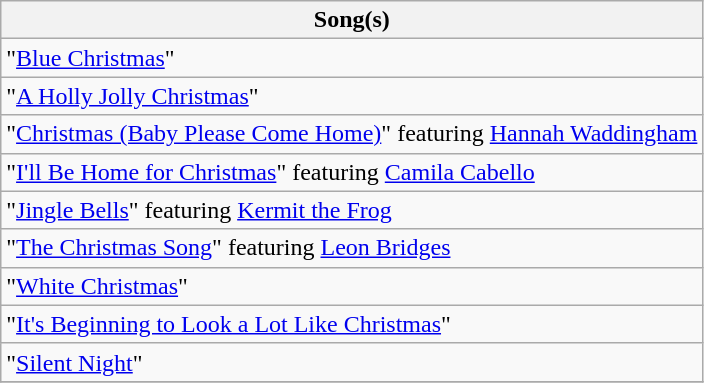<table class="wikitable plainrowheaders">
<tr>
<th scope="col">Song(s)</th>
</tr>
<tr>
<td>"<a href='#'>Blue Christmas</a>"</td>
</tr>
<tr>
<td>"<a href='#'>A Holly Jolly Christmas</a>"</td>
</tr>
<tr>
<td>"<a href='#'>Christmas (Baby Please Come Home)</a>" featuring <a href='#'>Hannah Waddingham</a></td>
</tr>
<tr>
<td>"<a href='#'>I'll Be Home for Christmas</a>" featuring <a href='#'>Camila Cabello</a></td>
</tr>
<tr>
<td>"<a href='#'>Jingle Bells</a>" featuring <a href='#'>Kermit the Frog</a></td>
</tr>
<tr>
<td>"<a href='#'>The Christmas Song</a>" featuring <a href='#'>Leon Bridges</a></td>
</tr>
<tr>
<td>"<a href='#'>White Christmas</a>"</td>
</tr>
<tr>
<td>"<a href='#'>It's Beginning to Look a Lot Like Christmas</a>"</td>
</tr>
<tr>
<td>"<a href='#'>Silent Night</a>"</td>
</tr>
<tr>
</tr>
</table>
